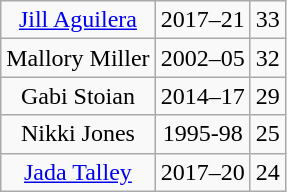<table class="wikitable" style="text-align: center;">
<tr>
<td><a href='#'>Jill Aguilera</a></td>
<td>2017–21</td>
<td>33</td>
</tr>
<tr>
<td>Mallory Miller</td>
<td>2002–05</td>
<td>32</td>
</tr>
<tr>
<td>Gabi Stoian</td>
<td>2014–17</td>
<td>29</td>
</tr>
<tr>
<td>Nikki Jones</td>
<td>1995-98</td>
<td>25</td>
</tr>
<tr>
<td><a href='#'>Jada Talley</a></td>
<td>2017–20</td>
<td>24</td>
</tr>
</table>
